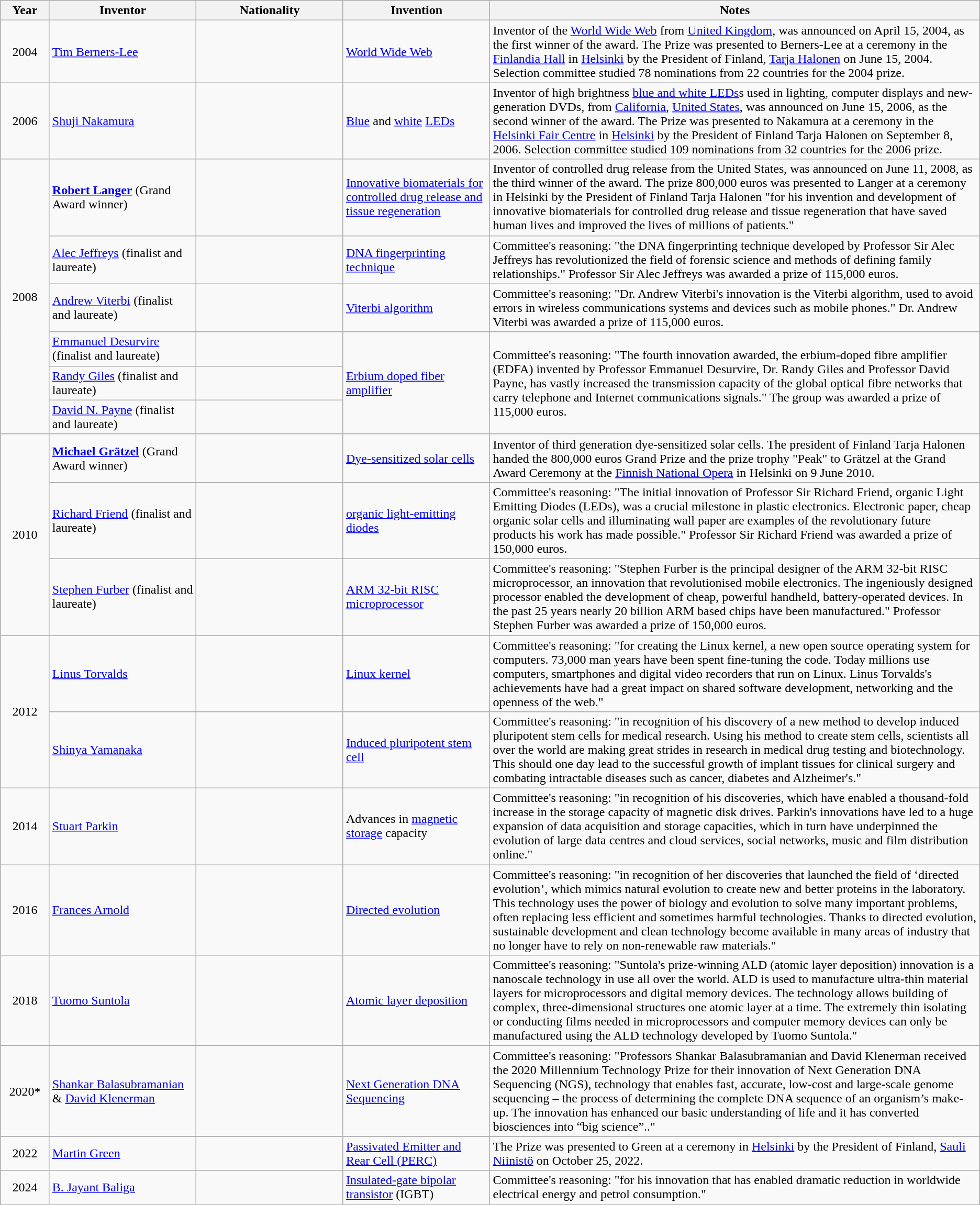<table class="wikitable">
<tr>
<th width=5%>Year</th>
<th width=15%>Inventor</th>
<th width=15%>Nationality</th>
<th width=15%>Invention</th>
<th width=50%>Notes</th>
</tr>
<tr>
<td align="center">2004</td>
<td><a href='#'>Tim Berners-Lee</a></td>
<td></td>
<td><a href='#'>World Wide Web</a></td>
<td>Inventor of the <a href='#'>World Wide Web</a> from <a href='#'>United Kingdom</a>, was announced on April 15, 2004, as the first winner of the award. The Prize was presented to Berners-Lee at a ceremony in the <a href='#'>Finlandia Hall</a> in <a href='#'>Helsinki</a> by the President of Finland, <a href='#'>Tarja Halonen</a> on June 15, 2004. Selection committee studied 78 nominations from 22 countries for the 2004 prize.</td>
</tr>
<tr>
<td align="center">2006</td>
<td><a href='#'>Shuji Nakamura</a></td>
<td> <small></small><br> <small></small></td>
<td><a href='#'>Blue</a> and <a href='#'>white</a> <a href='#'>LEDs</a></td>
<td>Inventor of high brightness <a href='#'>blue and white LEDs</a>s used in lighting, computer displays and new-generation DVDs, from <a href='#'>California</a>, <a href='#'>United States</a>, was announced on June 15, 2006, as the second winner of the award. The Prize was presented to Nakamura at a ceremony in the <a href='#'>Helsinki Fair Centre</a> in <a href='#'>Helsinki</a> by the President of Finland Tarja Halonen on September 8, 2006. Selection committee studied 109 nominations from 32 countries for the 2006 prize.</td>
</tr>
<tr>
<td align="center" rowspan="6">2008</td>
<td><strong><a href='#'>Robert Langer</a></strong> (Grand Award winner)</td>
<td></td>
<td><a href='#'>Innovative biomaterials for controlled drug release and tissue regeneration</a></td>
<td>Inventor of controlled drug release from the United States, was announced on June 11, 2008, as the third winner of the award. The prize 800,000 euros was presented to Langer at a ceremony in Helsinki by the President of Finland Tarja Halonen "for his invention and development of innovative biomaterials for controlled drug release and tissue regeneration that have saved human lives and improved the lives of millions of patients."</td>
</tr>
<tr>
<td><a href='#'>Alec Jeffreys</a> (finalist and laureate)</td>
<td></td>
<td><a href='#'>DNA fingerprinting technique</a></td>
<td>Committee's reasoning: "the DNA fingerprinting technique developed by Professor Sir Alec Jeffreys has revolutionized the field of forensic science and methods of defining family relationships." Professor Sir Alec Jeffreys was awarded a prize of 115,000 euros.</td>
</tr>
<tr>
<td><a href='#'>Andrew Viterbi</a> (finalist and laureate)</td>
<td> <small></small><br> <small></small></td>
<td><a href='#'>Viterbi algorithm</a></td>
<td>Committee's reasoning: "Dr. Andrew Viterbi's innovation is the Viterbi algorithm, used to avoid errors in wireless communications systems and devices such as mobile phones." Dr. Andrew Viterbi was awarded a prize of 115,000 euros.</td>
</tr>
<tr>
<td><a href='#'>Emmanuel Desurvire</a> (finalist and laureate)</td>
<td></td>
<td rowspan="3"><a href='#'>Erbium doped fiber amplifier</a></td>
<td rowspan="3">Committee's reasoning: "The fourth innovation awarded, the erbium-doped fibre amplifier (EDFA) invented by Professor Emmanuel Desurvire, Dr. Randy Giles and Professor David Payne, has vastly increased the transmission capacity of the global optical fibre networks that carry telephone and Internet communications signals." The group was awarded a prize of 115,000 euros.</td>
</tr>
<tr>
<td><a href='#'>Randy Giles</a> (finalist and laureate)</td>
<td></td>
</tr>
<tr>
<td><a href='#'>David N. Payne</a> (finalist and laureate)</td>
<td></td>
</tr>
<tr>
<td align="center" rowspan="3">2010</td>
<td><strong><a href='#'>Michael Grätzel</a></strong> (Grand Award winner)</td>
<td></td>
<td><a href='#'>Dye-sensitized solar cells</a></td>
<td>Inventor of third generation dye-sensitized solar cells. The president of Finland Tarja Halonen handed the 800,000 euros Grand Prize and the prize trophy "Peak" to Grätzel at the Grand Award Ceremony at the <a href='#'>Finnish National Opera</a> in Helsinki on 9 June 2010.</td>
</tr>
<tr>
<td><a href='#'>Richard Friend</a> (finalist and laureate)</td>
<td></td>
<td><a href='#'>organic light-emitting diodes</a></td>
<td>Committee's reasoning: "The initial innovation of Professor Sir Richard Friend, organic Light Emitting Diodes (LEDs), was a crucial milestone in plastic electronics. Electronic paper, cheap organic solar cells and illuminating wall paper are examples of the revolutionary future products his work has made possible." Professor Sir Richard Friend was awarded a prize of 150,000 euros.</td>
</tr>
<tr>
<td><a href='#'>Stephen Furber</a> (finalist and laureate)</td>
<td></td>
<td><a href='#'>ARM 32-bit RISC microprocessor</a></td>
<td>Committee's reasoning: "Stephen Furber is the principal designer of the ARM 32-bit RISC microprocessor, an innovation that revolutionised mobile electronics. The ingeniously designed processor enabled the development of cheap, powerful handheld, battery-operated devices. In the past 25 years nearly 20 billion ARM based chips have been manufactured." Professor Stephen Furber was awarded a prize of 150,000 euros.</td>
</tr>
<tr>
<td align="center" rowspan="2">2012</td>
<td><a href='#'>Linus Torvalds</a></td>
<td> <small></small><br> <small></small></td>
<td><a href='#'>Linux kernel</a></td>
<td>Committee's reasoning: "for creating the Linux kernel, a new open source operating system for computers. 73,000 man years have been spent fine-tuning the code. Today millions use computers, smartphones and digital video recorders that run on Linux. Linus Torvalds's achievements have had a great impact on shared software development, networking and the openness of the web."</td>
</tr>
<tr>
<td><a href='#'>Shinya Yamanaka</a></td>
<td></td>
<td><a href='#'>Induced pluripotent stem cell</a></td>
<td>Committee's reasoning: "in recognition of his discovery of a new method to develop induced pluripotent stem cells for medical research. Using his method to create stem cells, scientists all over the world are making great strides in research in medical drug testing and biotechnology. This should one day lead to the successful growth of implant tissues for clinical surgery and combating intractable diseases such as cancer, diabetes and Alzheimer's."</td>
</tr>
<tr>
<td align="center">2014</td>
<td><a href='#'>Stuart Parkin</a></td>
<td></td>
<td>Advances in <a href='#'>magnetic storage</a> capacity</td>
<td>Committee's reasoning: "in recognition of his discoveries, which have enabled a thousand-fold increase in the storage capacity of magnetic disk drives. Parkin's innovations have led to a huge expansion of data acquisition and storage capacities, which in turn have underpinned the evolution of large data centres and cloud services, social networks, music and film distribution online."</td>
</tr>
<tr>
<td align="center">2016</td>
<td><a href='#'>Frances Arnold</a></td>
<td></td>
<td><a href='#'>Directed evolution</a></td>
<td>Committee's reasoning: "in recognition of her discoveries that launched the field of ‘directed evolution’, which mimics natural evolution to create new and better proteins in the laboratory. This technology uses the power of biology and evolution to solve many important problems, often replacing less efficient and sometimes harmful technologies. Thanks to directed evolution, sustainable development and clean technology become available in many areas of industry that no longer have to rely on non-renewable raw materials."</td>
</tr>
<tr>
<td align="center">2018</td>
<td><a href='#'>Tuomo Suntola</a></td>
<td></td>
<td><a href='#'>Atomic layer deposition</a></td>
<td>Committee's reasoning: "Suntola's prize-winning ALD (atomic layer deposition) innovation is a nanoscale technology in use all over the world. ALD is used to manufacture ultra-thin material layers for microprocessors and digital memory devices. The technology allows building of complex, three-dimensional structures one atomic layer at a time. The extremely thin isolating or conducting films needed in microprocessors and computer memory devices can only be manufactured using the ALD technology developed by Tuomo Suntola."</td>
</tr>
<tr>
<td align="center">2020*</td>
<td><a href='#'>Shankar Balasubramanian</a> & <a href='#'>David Klenerman</a></td>
<td> <small></small><br> <small></small></td>
<td><a href='#'>Next Generation DNA Sequencing</a></td>
<td>Committee's reasoning: "Professors Shankar Balasubramanian and David Klenerman received the 2020 Millennium Technology Prize for their innovation of Next Generation DNA Sequencing (NGS), technology that enables fast, accurate, low-cost and large-scale genome sequencing – the process of determining the complete DNA sequence of an organism’s make-up. The innovation has enhanced our basic understanding of life and it has converted biosciences into “big science”.."</td>
</tr>
<tr>
<td align="center">2022</td>
<td><a href='#'>Martin Green</a></td>
<td></td>
<td><a href='#'>Passivated Emitter and Rear Cell (PERC)</a></td>
<td>The Prize was presented to Green at a ceremony in <a href='#'>Helsinki</a> by the President of Finland, <a href='#'>Sauli Niinistö</a> on October 25, 2022.</td>
</tr>
<tr>
<td align="center">2024</td>
<td><a href='#'>B. Jayant Baliga</a></td>
<td> <br> </td>
<td><a href='#'>Insulated-gate bipolar transistor</a> (IGBT)</td>
<td>Committee's reasoning: "for his innovation that has enabled dramatic reduction in worldwide electrical energy and petrol consumption."</td>
</tr>
</table>
